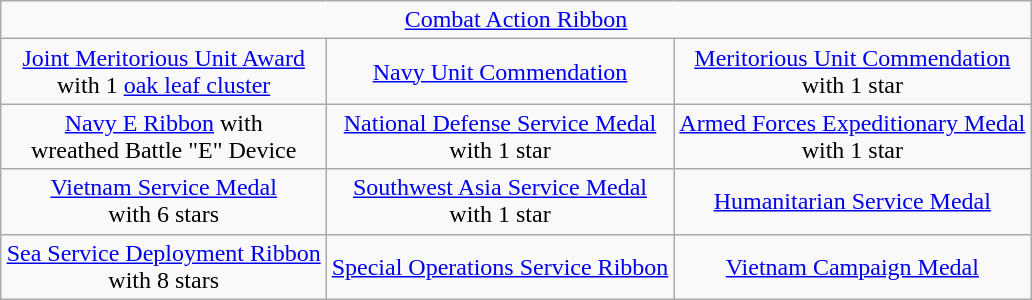<table class="wikitable" style="margin:1em auto; text-align:center;">
<tr>
<td colspan=3><a href='#'>Combat Action Ribbon</a></td>
</tr>
<tr>
<td><a href='#'>Joint Meritorious Unit Award</a><br>with 1 <a href='#'>oak leaf cluster</a></td>
<td><a href='#'>Navy Unit Commendation</a></td>
<td><a href='#'>Meritorious Unit Commendation</a><br>with 1 star</td>
</tr>
<tr>
<td><a href='#'>Navy E Ribbon</a> with<br>wreathed Battle "E" Device</td>
<td><a href='#'>National Defense Service Medal</a><br>with 1 star</td>
<td><a href='#'>Armed Forces Expeditionary Medal</a><br>with 1 star</td>
</tr>
<tr>
<td><a href='#'>Vietnam Service Medal</a><br>with 6 stars</td>
<td><a href='#'>Southwest Asia Service Medal</a><br>with 1 star</td>
<td><a href='#'>Humanitarian Service Medal</a></td>
</tr>
<tr>
<td><a href='#'>Sea Service Deployment Ribbon</a><br>with 8 stars</td>
<td><a href='#'>Special Operations Service Ribbon</a></td>
<td><a href='#'>Vietnam Campaign Medal</a></td>
</tr>
</table>
